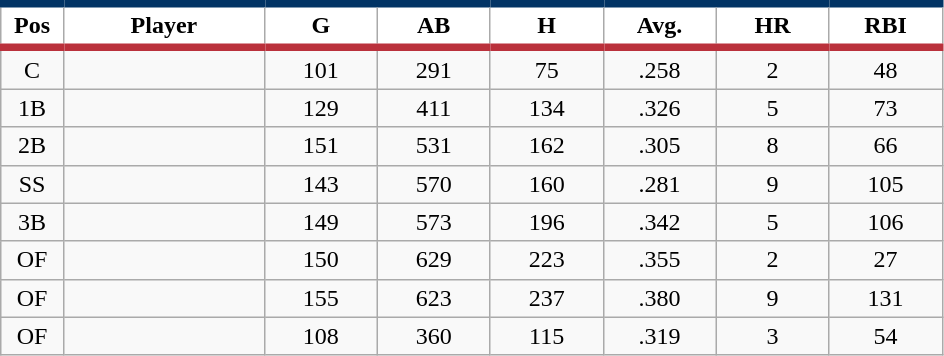<table class="wikitable sortable">
<tr>
<th style="background:#FFFFFF; border-top:#023465 5px solid; border-bottom:#ba313c 5px solid;" width="5%">Pos</th>
<th style="background:#FFFFFF; border-top:#023465 5px solid; border-bottom:#ba313c 5px solid;" width="16%">Player</th>
<th style="background:#FFFFFF; border-top:#023465 5px solid; border-bottom:#ba313c 5px solid;" width="9%">G</th>
<th style="background:#FFFFFF; border-top:#023465 5px solid; border-bottom:#ba313c 5px solid;" width="9%">AB</th>
<th style="background:#FFFFFF; border-top:#023465 5px solid; border-bottom:#ba313c 5px solid;" width="9%">H</th>
<th style="background:#FFFFFF; border-top:#023465 5px solid; border-bottom:#ba313c 5px solid;" width="9%">Avg.</th>
<th style="background:#FFFFFF; border-top:#023465 5px solid; border-bottom:#ba313c 5px solid;" width="9%">HR</th>
<th style="background:#FFFFFF; border-top:#023465 5px solid; border-bottom:#ba313c 5px solid;" width="9%">RBI</th>
</tr>
<tr align="center">
<td>C</td>
<td></td>
<td>101</td>
<td>291</td>
<td>75</td>
<td>.258</td>
<td>2</td>
<td>48</td>
</tr>
<tr align="center">
<td>1B</td>
<td></td>
<td>129</td>
<td>411</td>
<td>134</td>
<td>.326</td>
<td>5</td>
<td>73</td>
</tr>
<tr align="center">
<td>2B</td>
<td></td>
<td>151</td>
<td>531</td>
<td>162</td>
<td>.305</td>
<td>8</td>
<td>66</td>
</tr>
<tr align="center">
<td>SS</td>
<td></td>
<td>143</td>
<td>570</td>
<td>160</td>
<td>.281</td>
<td>9</td>
<td>105</td>
</tr>
<tr align="center">
<td>3B</td>
<td></td>
<td>149</td>
<td>573</td>
<td>196</td>
<td>.342</td>
<td>5</td>
<td>106</td>
</tr>
<tr align="center">
<td>OF</td>
<td></td>
<td>150</td>
<td>629</td>
<td>223</td>
<td>.355</td>
<td>2</td>
<td>27</td>
</tr>
<tr align="center">
<td>OF</td>
<td></td>
<td>155</td>
<td>623</td>
<td>237</td>
<td>.380</td>
<td>9</td>
<td>131</td>
</tr>
<tr align="center">
<td>OF</td>
<td></td>
<td>108</td>
<td>360</td>
<td>115</td>
<td>.319</td>
<td>3</td>
<td>54</td>
</tr>
</table>
